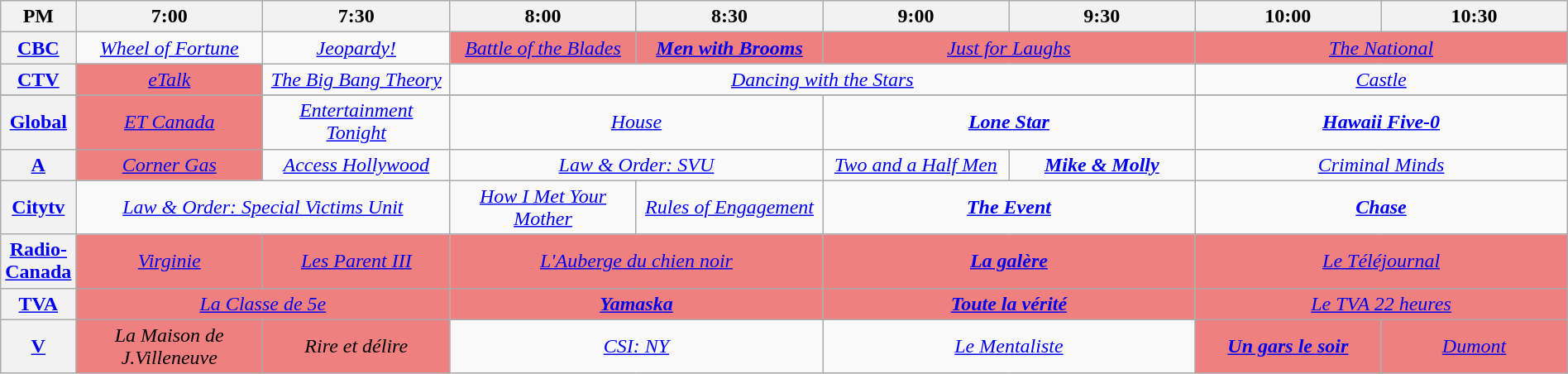<table class="wikitable" width="100%">
<tr>
<th width="4%">PM</th>
<th width="12%">7:00</th>
<th width="12%">7:30</th>
<th width="12%">8:00</th>
<th width="12%">8:30</th>
<th width="12%">9:00</th>
<th width="12%">9:30</th>
<th width="12%">10:00</th>
<th width="12%">10:30</th>
</tr>
<tr align="center">
<th><a href='#'>CBC</a></th>
<td colspan="1" align=center><em><a href='#'>Wheel of Fortune</a></em></td>
<td colspan="1" align=center><em><a href='#'>Jeopardy!</a></em></td>
<td colspan="1" align=center bgcolor="#F08080"><em><a href='#'>Battle of the Blades</a></em></td>
<td colspan="1" align=center bgcolor="#F08080"><strong><em><a href='#'>Men with Brooms</a></em></strong></td>
<td colspan="2" align=center bgcolor="#F08080"><em><a href='#'>Just for Laughs</a></em></td>
<td colspan="2" align=center bgcolor="#F08080"><em><a href='#'>The National</a></em></td>
</tr>
<tr align="center">
<th><a href='#'>CTV</a></th>
<td colspan="1" align=center  bgcolor="#F08080"><em><a href='#'>eTalk</a></em></td>
<td colspan="1" align=center><em><a href='#'>The Big Bang Theory</a></em></td>
<td colspan="4" align=center><em><a href='#'>Dancing with the Stars</a></em></td>
<td colspan="2" align=center><em><a href='#'>Castle</a></em></td>
</tr>
<tr align="center">
</tr>
<tr align="center">
<th><a href='#'>Global</a></th>
<td colspan="1" align=center bgcolor="#F08080"><em><a href='#'>ET Canada</a></em></td>
<td colspan="1" align=center><em><a href='#'>Entertainment Tonight</a></em></td>
<td colspan="2" align=center><em><a href='#'>House</a></em></td>
<td colspan="2" align=center><strong><em><a href='#'>Lone Star</a></em></strong></td>
<td colspan="2" align=center><strong><em><a href='#'>Hawaii Five-0</a></em></strong></td>
</tr>
<tr align="center">
<th><a href='#'>A</a></th>
<td colspan="1" bgcolor="#F08080"><em><a href='#'>Corner Gas</a></em></td>
<td colspan="1"><em><a href='#'>Access Hollywood</a></em></td>
<td colspan="2"><em><a href='#'>Law & Order: SVU</a></em></td>
<td colspan="1" align=center><em><a href='#'>Two and a Half Men</a></em></td>
<td colspan="1" align=center><strong><em><a href='#'>Mike & Molly</a></em></strong></td>
<td colspan="2" align=center><em><a href='#'>Criminal Minds</a></em></td>
</tr>
<tr align="center">
<th><a href='#'>Citytv</a></th>
<td colspan="2" align=center><em><a href='#'>Law & Order: Special Victims Unit</a></em></td>
<td colspan="1" align=center><em><a href='#'>How I Met Your Mother</a></em></td>
<td colspan="1" align=center><em><a href='#'>Rules of Engagement</a></em></td>
<td colspan="2" align=center><strong><em><a href='#'>The Event</a></em></strong></td>
<td colspan="2" align=center><strong><em><a href='#'>Chase</a></em></strong></td>
</tr>
<tr align="center">
<th><a href='#'>Radio-Canada</a></th>
<td align=center bgcolor="#F08080"><em><a href='#'>Virginie</a></em></td>
<td align=center bgcolor="#F08080"><em><a href='#'>Les Parent III</a></em></td>
<td colspan="2" align=center bgcolor="#F08080"><em><a href='#'>L'Auberge du chien noir</a></em></td>
<td colspan="2" align=center bgcolor="#F08080"><strong><em><a href='#'>La galère</a></em></strong></td>
<td colspan="2" align=center bgcolor="#F08080"><em><a href='#'>Le Téléjournal</a></em></td>
</tr>
<tr align="center">
<th><a href='#'>TVA</a></th>
<td colspan="2" align=center bgcolor="#F08080"><em><a href='#'>La Classe de 5e</a></em></td>
<td colspan="2" align=center bgcolor="#F08080"><strong><em><a href='#'>Yamaska</a></em></strong></td>
<td colspan="2" align=center bgcolor="#F08080"><strong><em><a href='#'>Toute la vérité</a></em></strong></td>
<td colspan="2" align=center bgcolor="#F08080"><em><a href='#'>Le TVA 22 heures</a></em></td>
</tr>
<tr align="center">
<th><a href='#'>V</a></th>
<td colspan="1" align=center bgcolor="#F08080"><em>La Maison de J.Villeneuve</em></td>
<td colspan="1" align=center bgcolor="#F08080"><em>Rire et délire</em></td>
<td colspan="2" align=center><em><a href='#'>CSI: NY</a></em></td>
<td colspan="2" align=center><em><a href='#'>Le Mentaliste</a></em></td>
<td colspan="1" align=center bgcolor="#F08080"><strong><em><a href='#'>Un gars le soir</a></em></strong></td>
<td colspan="1" align=center bgcolor="#F08080"><em><a href='#'>Dumont</a></em></td>
</tr>
</table>
